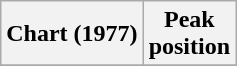<table class="wikitable plainrowheaders">
<tr>
<th scope="col">Chart (1977)</th>
<th scope="col">Peak<br>position</th>
</tr>
<tr>
</tr>
</table>
